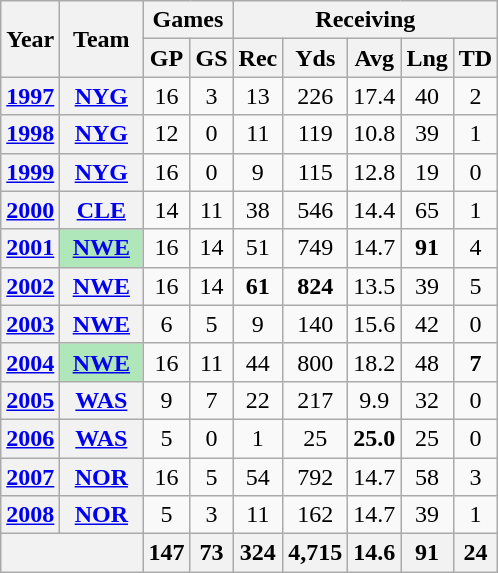<table class="wikitable" style="text-align:center">
<tr>
<th rowspan="2">Year</th>
<th rowspan="2">Team</th>
<th colspan="2">Games</th>
<th colspan="5">Receiving</th>
</tr>
<tr>
<th>GP</th>
<th>GS</th>
<th>Rec</th>
<th>Yds</th>
<th>Avg</th>
<th>Lng</th>
<th>TD</th>
</tr>
<tr>
<th><a href='#'>1997</a></th>
<th><a href='#'>NYG</a></th>
<td>16</td>
<td>3</td>
<td>13</td>
<td>226</td>
<td>17.4</td>
<td>40</td>
<td>2</td>
</tr>
<tr>
<th><a href='#'>1998</a></th>
<th><a href='#'>NYG</a></th>
<td>12</td>
<td>0</td>
<td>11</td>
<td>119</td>
<td>10.8</td>
<td>39</td>
<td>1</td>
</tr>
<tr>
<th><a href='#'>1999</a></th>
<th><a href='#'>NYG</a></th>
<td>16</td>
<td>0</td>
<td>9</td>
<td>115</td>
<td>12.8</td>
<td>19</td>
<td>0</td>
</tr>
<tr>
<th><a href='#'>2000</a></th>
<th><a href='#'>CLE</a></th>
<td>14</td>
<td>11</td>
<td>38</td>
<td>546</td>
<td>14.4</td>
<td>65</td>
<td>1</td>
</tr>
<tr>
<th><a href='#'>2001</a></th>
<th style="background:#afe6ba; width:3em;"><a href='#'>NWE</a></th>
<td>16</td>
<td>14</td>
<td>51</td>
<td>749</td>
<td>14.7</td>
<td><strong>91</strong></td>
<td>4</td>
</tr>
<tr>
<th><a href='#'>2002</a></th>
<th><a href='#'>NWE</a></th>
<td>16</td>
<td>14</td>
<td><strong>61</strong></td>
<td><strong>824</strong></td>
<td>13.5</td>
<td>39</td>
<td>5</td>
</tr>
<tr>
<th><a href='#'>2003</a></th>
<th><a href='#'>NWE</a></th>
<td>6</td>
<td>5</td>
<td>9</td>
<td>140</td>
<td>15.6</td>
<td>42</td>
<td>0</td>
</tr>
<tr>
<th><a href='#'>2004</a></th>
<th style="background:#afe6ba; width:3em;"><a href='#'>NWE</a></th>
<td>16</td>
<td>11</td>
<td>44</td>
<td>800</td>
<td>18.2</td>
<td>48</td>
<td><strong>7</strong></td>
</tr>
<tr>
<th><a href='#'>2005</a></th>
<th><a href='#'>WAS</a></th>
<td>9</td>
<td>7</td>
<td>22</td>
<td>217</td>
<td>9.9</td>
<td>32</td>
<td>0</td>
</tr>
<tr>
<th><a href='#'>2006</a></th>
<th><a href='#'>WAS</a></th>
<td>5</td>
<td>0</td>
<td>1</td>
<td>25</td>
<td><strong>25.0</strong></td>
<td>25</td>
<td>0</td>
</tr>
<tr>
<th><a href='#'>2007</a></th>
<th><a href='#'>NOR</a></th>
<td>16</td>
<td>5</td>
<td>54</td>
<td>792</td>
<td>14.7</td>
<td>58</td>
<td>3</td>
</tr>
<tr>
<th><a href='#'>2008</a></th>
<th><a href='#'>NOR</a></th>
<td>5</td>
<td>3</td>
<td>11</td>
<td>162</td>
<td>14.7</td>
<td>39</td>
<td>1</td>
</tr>
<tr>
<th colspan="2"></th>
<th>147</th>
<th>73</th>
<th>324</th>
<th>4,715</th>
<th>14.6</th>
<th>91</th>
<th>24</th>
</tr>
</table>
